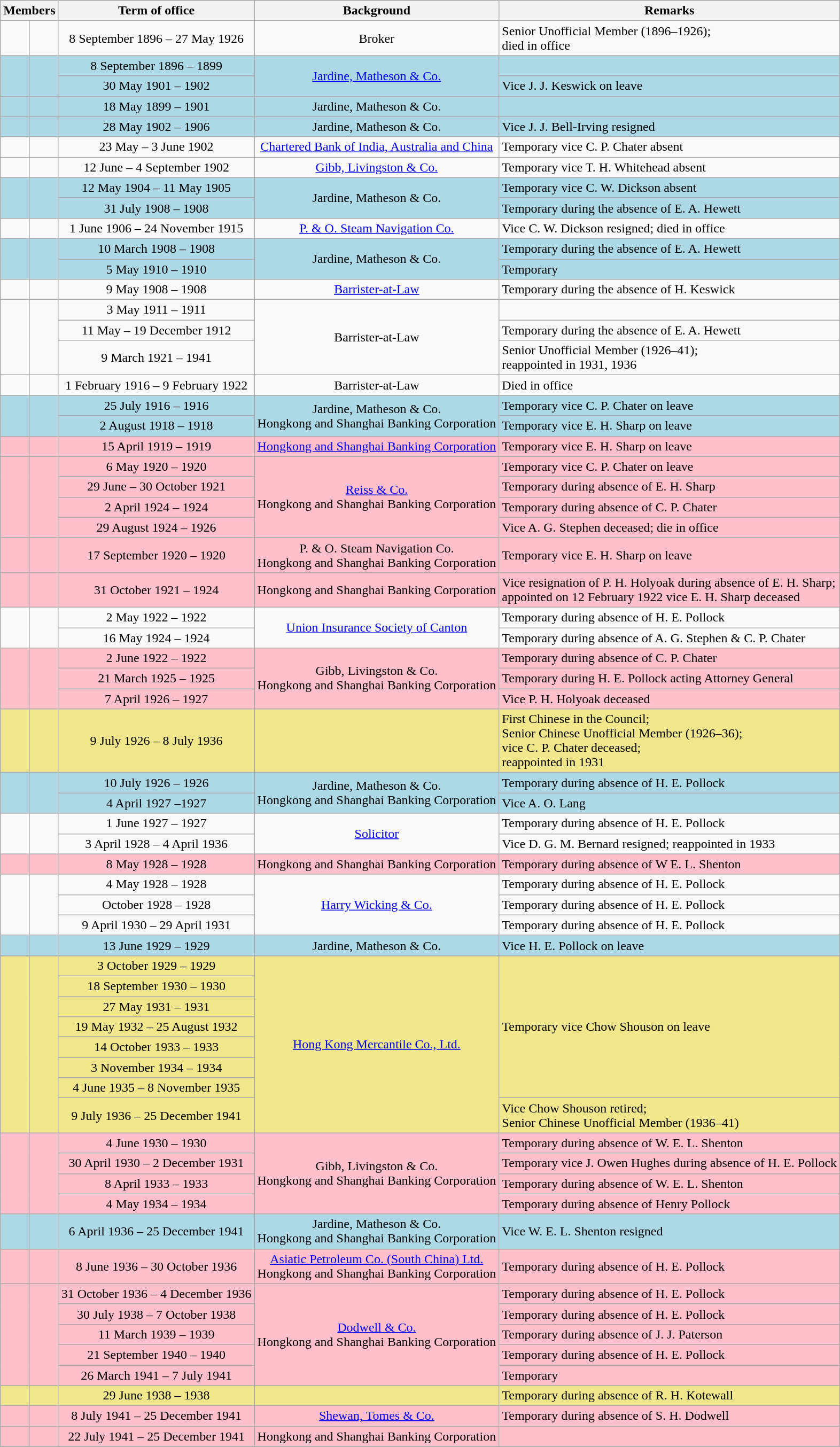<table class="wikitable" style="text-align:center;">
<tr>
<th colspan=2>Members</th>
<th>Term of office</th>
<th>Background</th>
<th>Remarks</th>
</tr>
<tr>
<td></td>
<td></td>
<td>8 September 1896 – 27 May 1926</td>
<td>Broker</td>
<td align=left>Senior Unofficial Member (1896–1926);<br>died in office</td>
</tr>
<tr bgcolor=LightBlue>
<td rowspan=2></td>
<td rowspan=2></td>
<td>8 September 1896 – 1899</td>
<td rowspan=2><a href='#'>Jardine, Matheson & Co.</a></td>
<td align=left></td>
</tr>
<tr bgcolor=LightBlue>
<td>30 May 1901 – 1902</td>
<td align=left>Vice J. J. Keswick on leave</td>
</tr>
<tr bgcolor=LightBlue>
<td></td>
<td></td>
<td>18 May 1899 – 1901</td>
<td>Jardine, Matheson & Co.</td>
<td></td>
</tr>
<tr bgcolor=LightBlue>
<td></td>
<td></td>
<td>28 May 1902 – 1906</td>
<td>Jardine, Matheson & Co.</td>
<td align=left>Vice J. J. Bell-Irving resigned</td>
</tr>
<tr>
<td></td>
<td></td>
<td>23 May – 3 June 1902</td>
<td><a href='#'>Chartered Bank of India, Australia and China</a></td>
<td align=left>Temporary vice C. P. Chater absent</td>
</tr>
<tr>
<td></td>
<td></td>
<td>12 June – 4 September 1902</td>
<td><a href='#'>Gibb, Livingston & Co.</a></td>
<td align=left>Temporary vice T. H. Whitehead absent</td>
</tr>
<tr bgcolor=LightBlue>
<td rowspan=2></td>
<td rowspan=2></td>
<td>12 May 1904 – 11 May 1905</td>
<td rowspan=2>Jardine, Matheson & Co.</td>
<td align=left>Temporary vice C. W. Dickson absent</td>
</tr>
<tr bgcolor=LightBlue>
<td>31 July 1908 – 1908</td>
<td align=left>Temporary during the absence of E. A. Hewett</td>
</tr>
<tr>
<td></td>
<td></td>
<td>1 June 1906 – 24 November 1915</td>
<td><a href='#'>P. & O. Steam Navigation Co.</a></td>
<td align=left>Vice C. W. Dickson resigned; died in office</td>
</tr>
<tr bgcolor=LightBlue>
<td rowspan=2></td>
<td rowspan=2></td>
<td>10 March 1908 – 1908</td>
<td rowspan=2>Jardine, Matheson & Co.</td>
<td align=left>Temporary during the absence of E. A. Hewett</td>
</tr>
<tr bgcolor=LightBlue>
<td>5 May 1910 – 1910</td>
<td align=left>Temporary</td>
</tr>
<tr>
<td></td>
<td></td>
<td>9 May 1908 – 1908</td>
<td><a href='#'>Barrister-at-Law</a></td>
<td align=left>Temporary during the absence of H. Keswick</td>
</tr>
<tr>
<td rowspan=3></td>
<td rowspan=3></td>
<td>3 May 1911 – 1911</td>
<td rowspan=3>Barrister-at-Law</td>
<td align=left></td>
</tr>
<tr>
<td>11 May – 19 December 1912</td>
<td align=left>Temporary during the absence of E. A. Hewett</td>
</tr>
<tr>
<td>9 March 1921 – 1941</td>
<td align=left>Senior Unofficial Member (1926–41); <br>reappointed in 1931, 1936</td>
</tr>
<tr>
<td></td>
<td></td>
<td>1 February 1916 – 9 February 1922</td>
<td>Barrister-at-Law</td>
<td align=left>Died in office</td>
</tr>
<tr bgcolor=LightBlue>
<td rowspan=2></td>
<td rowspan=2></td>
<td>25 July 1916 – 1916</td>
<td rowspan=2>Jardine, Matheson & Co.<br>Hongkong and Shanghai Banking Corporation</td>
<td align=left>Temporary vice C. P. Chater on leave</td>
</tr>
<tr bgcolor=LightBlue>
<td>2 August 1918 – 1918</td>
<td align=left>Temporary vice E. H. Sharp on leave</td>
</tr>
<tr bgcolor=Pink>
<td></td>
<td></td>
<td>15 April 1919 – 1919</td>
<td><a href='#'>Hongkong and Shanghai Banking Corporation</a></td>
<td align=left>Temporary vice E. H. Sharp on leave</td>
</tr>
<tr bgcolor=Pink>
<td rowspan=4></td>
<td rowspan=4></td>
<td>6 May 1920 – 1920</td>
<td rowspan=4><a href='#'>Reiss & Co.</a><br>Hongkong and Shanghai Banking Corporation</td>
<td align=left>Temporary vice C. P. Chater on leave</td>
</tr>
<tr bgcolor=Pink>
<td>29 June – 30 October 1921</td>
<td align=left>Temporary during absence of E. H. Sharp</td>
</tr>
<tr bgcolor=Pink>
<td>2 April 1924 – 1924</td>
<td align=left>Temporary during absence of C. P. Chater</td>
</tr>
<tr bgcolor=Pink>
<td>29 August 1924 – 1926</td>
<td align=left>Vice A. G. Stephen deceased; die in office</td>
</tr>
<tr bgcolor=Pink>
<td></td>
<td></td>
<td>17 September 1920 – 1920</td>
<td>P. & O. Steam Navigation Co.<br>Hongkong and Shanghai Banking Corporation</td>
<td align=left>Temporary vice E. H. Sharp on leave</td>
</tr>
<tr bgcolor=Pink>
<td></td>
<td></td>
<td>31 October 1921 – 1924</td>
<td>Hongkong and Shanghai Banking Corporation</td>
<td align=left>Vice resignation of P. H. Holyoak during absence of E. H. Sharp; <br>appointed on 12 February 1922 vice E. H. Sharp deceased</td>
</tr>
<tr>
<td rowspan=2></td>
<td rowspan=2></td>
<td>2 May 1922 – 1922</td>
<td rowspan=2><a href='#'>Union Insurance Society of Canton</a></td>
<td align=left>Temporary during absence of H. E. Pollock</td>
</tr>
<tr>
<td>16 May 1924 – 1924</td>
<td align=left>Temporary during absence of A. G. Stephen & C. P. Chater</td>
</tr>
<tr bgcolor=Pink>
<td rowspan=3></td>
<td rowspan=3></td>
<td>2 June 1922 – 1922</td>
<td rowspan=3>Gibb, Livingston & Co.<br>Hongkong and Shanghai Banking Corporation</td>
<td align=left>Temporary during absence of C. P. Chater</td>
</tr>
<tr bgcolor=Pink>
<td>21 March 1925 – 1925</td>
<td align=left>Temporary during H. E. Pollock acting Attorney General</td>
</tr>
<tr bgcolor=Pink>
<td>7 April 1926 – 1927</td>
<td align=left>Vice P. H. Holyoak deceased</td>
</tr>
<tr bgcolor=Khaki>
<td></td>
<td></td>
<td>9 July 1926 – 8 July 1936</td>
<td></td>
<td align=left>First Chinese in the Council;<br>Senior Chinese Unofficial Member (1926–36); <br> vice C. P. Chater deceased; <br>reappointed in 1931</td>
</tr>
<tr bgcolor=LightBlue>
<td rowspan=2></td>
<td rowspan=2></td>
<td>10 July 1926 – 1926</td>
<td rowspan=2>Jardine, Matheson & Co.<br>Hongkong and Shanghai Banking Corporation</td>
<td align=left>Temporary during absence of H. E. Pollock</td>
</tr>
<tr bgcolor=LightBlue>
<td>4 April 1927 –1927</td>
<td align=left>Vice A. O. Lang</td>
</tr>
<tr>
<td rowspan=2></td>
<td rowspan=2></td>
<td>1 June 1927 – 1927</td>
<td rowspan=2><a href='#'>Solicitor</a></td>
<td align=left>Temporary during absence of H. E. Pollock</td>
</tr>
<tr>
<td>3 April 1928 – 4 April 1936</td>
<td align=left>Vice D. G. M. Bernard resigned; reappointed in 1933</td>
</tr>
<tr bgcolor=Pink>
<td></td>
<td></td>
<td>8 May 1928 – 1928</td>
<td>Hongkong and Shanghai Banking Corporation</td>
<td align=left>Temporary during absence of W E. L. Shenton</td>
</tr>
<tr>
<td rowspan=3></td>
<td rowspan=3></td>
<td>4 May 1928 – 1928</td>
<td rowspan=3><a href='#'>Harry Wicking & Co.</a></td>
<td align=left>Temporary during absence of H. E. Pollock</td>
</tr>
<tr>
<td>October 1928 – 1928</td>
<td align=left>Temporary during absence of H. E. Pollock</td>
</tr>
<tr>
<td>9 April 1930 – 29 April 1931</td>
<td align=left>Temporary during absence of H. E. Pollock</td>
</tr>
<tr bgcolor=LightBlue>
<td></td>
<td></td>
<td>13 June 1929 – 1929</td>
<td>Jardine, Matheson & Co.</td>
<td align=left>Vice H. E. Pollock on leave</td>
</tr>
<tr>
</tr>
<tr bgcolor=Khaki>
<td rowspan=8></td>
<td rowspan=8></td>
<td>3 October 1929 – 1929</td>
<td rowspan=8><a href='#'>Hong Kong Mercantile Co., Ltd.</a></td>
<td align=left rowspan=7>Temporary vice Chow Shouson on leave</td>
</tr>
<tr bgcolor=Khaki>
<td>18 September 1930 – 1930</td>
</tr>
<tr bgcolor=Khaki>
<td>27 May 1931 – 1931</td>
</tr>
<tr bgcolor=Khaki>
<td>19 May 1932 – 25 August 1932</td>
</tr>
<tr bgcolor=Khaki>
<td>14 October 1933 – 1933</td>
</tr>
<tr bgcolor=Khaki>
<td>3 November 1934 – 1934</td>
</tr>
<tr bgcolor=Khaki>
<td>4 June 1935 – 8 November 1935</td>
</tr>
<tr bgcolor=Khaki>
<td>9 July 1936 – 25 December 1941</td>
<td align=left>Vice Chow Shouson retired; <br>Senior Chinese Unofficial Member (1936–41)</td>
</tr>
<tr bgcolor=Pink>
<td rowspan=4></td>
<td rowspan=4></td>
<td>4 June 1930 – 1930</td>
<td rowspan=4>Gibb, Livingston & Co.<br>Hongkong and Shanghai Banking Corporation</td>
<td align=left>Temporary during absence of W. E. L. Shenton</td>
</tr>
<tr bgcolor=Pink>
<td>30 April 1930 – 2 December 1931</td>
<td align=left>Temporary vice J. Owen Hughes during absence of H. E. Pollock</td>
</tr>
<tr bgcolor=Pink>
<td>8 April 1933 – 1933</td>
<td align=left>Temporary during absence of W. E. L. Shenton</td>
</tr>
<tr bgcolor=Pink>
<td>4 May 1934 – 1934</td>
<td align=left>Temporary during absence of Henry Pollock</td>
</tr>
<tr bgcolor=LightBlue>
<td></td>
<td></td>
<td>6 April 1936 – 25 December 1941</td>
<td>Jardine, Matheson & Co.<br>Hongkong and Shanghai Banking Corporation</td>
<td align=left>Vice W. E. L. Shenton resigned</td>
</tr>
<tr bgcolor=Pink>
<td></td>
<td></td>
<td>8 June 1936 – 30 October 1936</td>
<td><a href='#'>Asiatic Petroleum Co. (South China) Ltd.</a><br>Hongkong and Shanghai Banking Corporation</td>
<td align=left>Temporary during absence of H. E. Pollock</td>
</tr>
<tr bgcolor=Pink>
<td rowspan=5></td>
<td rowspan=5></td>
<td>31 October 1936 – 4 December 1936</td>
<td rowspan=5><a href='#'>Dodwell & Co.</a><br>Hongkong and Shanghai Banking Corporation</td>
<td align=left>Temporary during absence of H. E. Pollock</td>
</tr>
<tr bgcolor=Pink>
<td>30 July 1938 – 7 October 1938</td>
<td align=left>Temporary during absence of H. E. Pollock</td>
</tr>
<tr bgcolor=Pink>
<td>11 March 1939 – 1939</td>
<td align=left>Temporary during absence of J. J. Paterson</td>
</tr>
<tr bgcolor=Pink>
<td>21 September 1940 – 1940</td>
<td align=left>Temporary during absence of H. E. Pollock</td>
</tr>
<tr bgcolor=Pink>
<td>26 March 1941 – 7 July 1941</td>
<td align=left>Temporary</td>
</tr>
<tr bgcolor=Khaki>
<td></td>
<td></td>
<td>29 June 1938 – 1938</td>
<td></td>
<td align=left>Temporary during absence of R. H. Kotewall</td>
</tr>
<tr bgcolor=Pink>
<td></td>
<td></td>
<td>8 July 1941 – 25 December 1941</td>
<td><a href='#'>Shewan, Tomes & Co.</a></td>
<td align=left>Temporary during absence of S. H. Dodwell</td>
</tr>
<tr bgcolor=Pink>
<td></td>
<td></td>
<td>22 July 1941 – 25 December 1941</td>
<td>Hongkong and Shanghai Banking Corporation</td>
<td align=left></td>
</tr>
<tr>
</tr>
</table>
